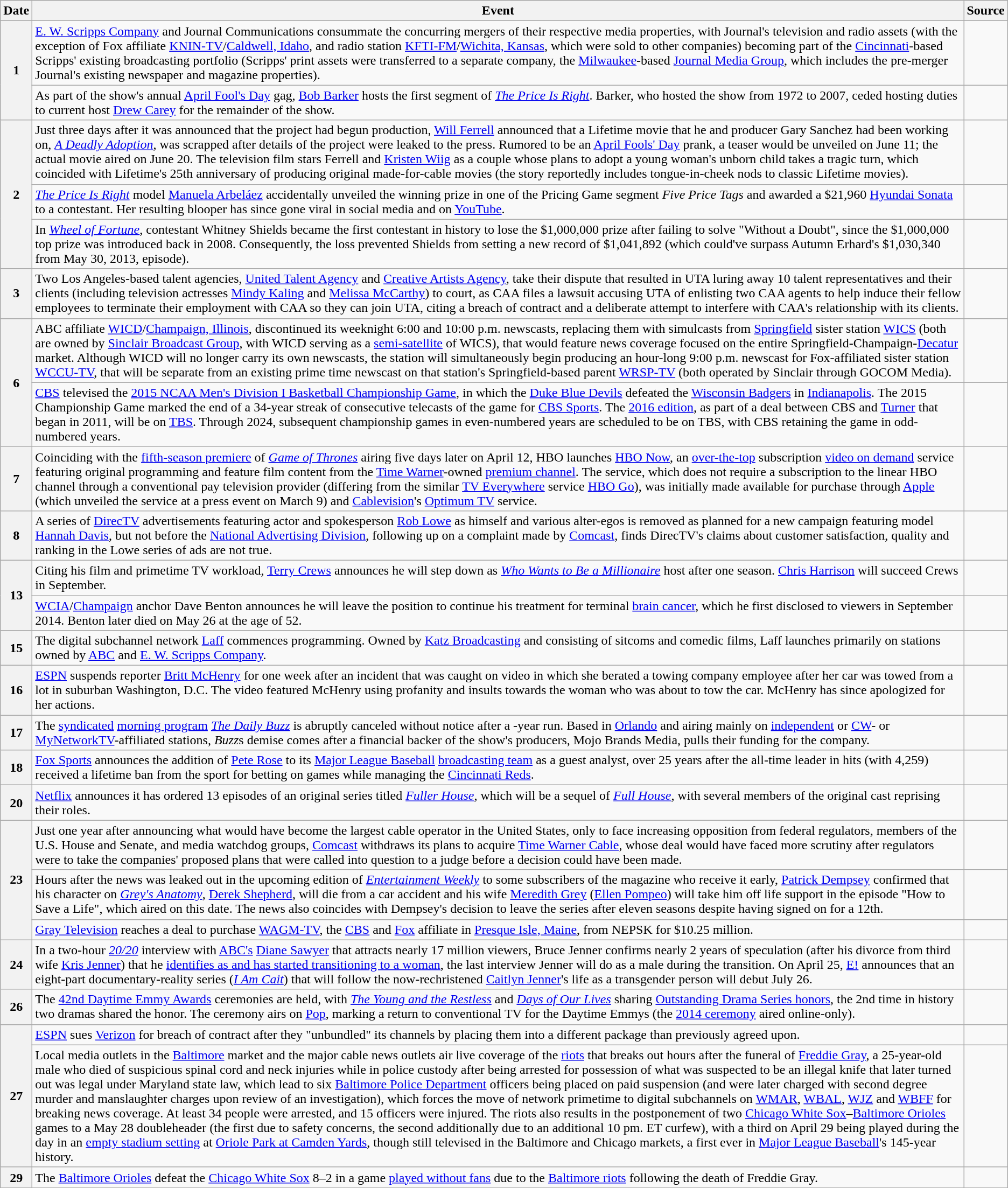<table class="wikitable">
<tr>
<th>Date</th>
<th>Event</th>
<th>Source</th>
</tr>
<tr>
<th rowspan=2><strong>1</strong></th>
<td><a href='#'>E. W. Scripps Company</a> and Journal Communications consummate the concurring mergers of their respective media properties, with Journal's television and radio assets (with the exception of Fox affiliate <a href='#'>KNIN-TV</a>/<a href='#'>Caldwell, Idaho</a>, and radio station <a href='#'>KFTI-FM</a>/<a href='#'>Wichita, Kansas</a>, which were sold to other companies) becoming part of the <a href='#'>Cincinnati</a>-based Scripps' existing broadcasting portfolio (Scripps' print assets were transferred to a separate company, the <a href='#'>Milwaukee</a>-based <a href='#'>Journal Media Group</a>, which includes the pre-merger Journal's existing newspaper and magazine properties).</td>
<td></td>
</tr>
<tr>
<td>As part of the show's annual <a href='#'>April Fool's Day</a> gag, <a href='#'>Bob Barker</a> hosts the first segment of <em><a href='#'>The Price Is Right</a></em>. Barker, who hosted the show from 1972 to 2007, ceded hosting duties to current host <a href='#'>Drew Carey</a> for the remainder of the show.</td>
<td></td>
</tr>
<tr>
<th rowspan=3>2</th>
<td>Just three days after it was announced that the project had begun production, <a href='#'>Will Ferrell</a> announced that a Lifetime movie that he and producer Gary Sanchez had been working on, <em><a href='#'>A Deadly Adoption</a></em>, was scrapped after details of the project were leaked to the press. Rumored to be an <a href='#'>April Fools' Day</a> prank, a teaser would be unveiled on June 11; the actual movie aired on June 20. The television film stars Ferrell and <a href='#'>Kristen Wiig</a> as a couple whose plans to adopt a young woman's unborn child takes a tragic turn, which coincided with Lifetime's 25th anniversary of producing original made-for-cable movies (the story reportedly includes tongue-in-cheek nods to classic Lifetime movies).</td>
<td></td>
</tr>
<tr>
<td><em><a href='#'>The Price Is Right</a></em> model <a href='#'>Manuela Arbeláez</a> accidentally unveiled the winning prize in one of the Pricing Game segment <em>Five Price Tags</em> and awarded a $21,960 <a href='#'>Hyundai Sonata</a> to a contestant. Her resulting blooper has since gone viral in social media and on <a href='#'>YouTube</a>.</td>
<td></td>
</tr>
<tr>
<td>In <em><a href='#'>Wheel of Fortune</a></em>, contestant Whitney Shields became the first contestant in history to lose the $1,000,000 prize after failing to solve "Without a Doubt", since the $1,000,000 top prize was introduced back in 2008. Consequently, the loss prevented Shields from setting a new record of $1,041,892 (which could've surpass Autumn Erhard's $1,030,340 from May 30, 2013, episode).</td>
<td></td>
</tr>
<tr>
<th>3</th>
<td>Two Los Angeles-based talent agencies, <a href='#'>United Talent Agency</a> and <a href='#'>Creative Artists Agency</a>, take their dispute that resulted in UTA luring away 10 talent representatives and their clients (including television actresses <a href='#'>Mindy Kaling</a> and <a href='#'>Melissa McCarthy</a>) to court, as CAA files a lawsuit accusing UTA of enlisting two CAA agents to help induce their fellow employees to terminate their employment with CAA so they can join UTA, citing a breach of contract and a deliberate attempt to interfere with CAA's relationship with its clients.</td>
<td></td>
</tr>
<tr>
<th rowspan="2">6</th>
<td>ABC affiliate <a href='#'>WICD</a>/<a href='#'>Champaign, Illinois</a>, discontinued its weeknight 6:00 and 10:00 p.m. newscasts, replacing them with simulcasts from <a href='#'>Springfield</a> sister station <a href='#'>WICS</a> (both are owned by <a href='#'>Sinclair Broadcast Group</a>, with WICD serving as a <a href='#'>semi-satellite</a> of WICS), that would feature news coverage focused on the entire Springfield-Champaign-<a href='#'>Decatur</a> market. Although WICD will no longer carry its own newscasts, the station will simultaneously begin producing an hour-long 9:00 p.m. newscast for Fox-affiliated sister station <a href='#'>WCCU-TV</a>, that will be separate from an existing prime time newscast on that station's Springfield-based parent <a href='#'>WRSP-TV</a> (both operated by Sinclair through GOCOM Media).</td>
<td></td>
</tr>
<tr>
<td><a href='#'>CBS</a> televised the <a href='#'>2015 NCAA Men's Division I Basketball Championship Game</a>, in which the <a href='#'>Duke Blue Devils</a> defeated the <a href='#'>Wisconsin Badgers</a> in <a href='#'>Indianapolis</a>. The 2015 Championship Game marked the end of a 34-year streak of consecutive telecasts of the game for <a href='#'>CBS Sports</a>. The <a href='#'>2016 edition</a>, as part of a deal between CBS and <a href='#'>Turner</a> that began in 2011, will be on <a href='#'>TBS</a>. Through 2024, subsequent championship games in even-numbered years are scheduled to be on TBS, with CBS retaining the game in odd-numbered years.</td>
<td></td>
</tr>
<tr>
<th>7</th>
<td>Coinciding with the <a href='#'>fifth-season premiere</a> of <em><a href='#'>Game of Thrones</a></em> airing five days later on April 12, HBO launches <a href='#'>HBO Now</a>, an <a href='#'>over-the-top</a> subscription <a href='#'>video on demand</a> service featuring original programming and feature film content from the <a href='#'>Time Warner</a>-owned <a href='#'>premium channel</a>. The service, which does not require a subscription to the linear HBO channel through a conventional pay television provider (differing from the similar <a href='#'>TV Everywhere</a> service <a href='#'>HBO Go</a>), was initially made available for purchase through <a href='#'>Apple</a> (which unveiled the service at a press event on March 9) and <a href='#'>Cablevision</a>'s <a href='#'>Optimum TV</a> service.</td>
<td><br></td>
</tr>
<tr>
<th>8</th>
<td>A series of <a href='#'>DirecTV</a> advertisements featuring actor and spokesperson <a href='#'>Rob Lowe</a> as himself and various alter-egos is removed as planned for a new campaign featuring model <a href='#'>Hannah Davis</a>, but not before the <a href='#'>National Advertising Division</a>, following up on a complaint made by <a href='#'>Comcast</a>, finds DirecTV's claims about customer satisfaction, quality and ranking in the Lowe series of ads are not true.</td>
<td></td>
</tr>
<tr>
<th rowspan="2">13</th>
<td>Citing his film and primetime TV workload, <a href='#'>Terry Crews</a> announces he will step down as <em><a href='#'>Who Wants to Be a Millionaire</a></em> host after one season. <a href='#'>Chris Harrison</a> will succeed Crews in September.</td>
<td></td>
</tr>
<tr>
<td><a href='#'>WCIA</a>/<a href='#'>Champaign</a> anchor Dave Benton announces he will leave the position to continue his treatment for terminal <a href='#'>brain cancer</a>, which he first disclosed to viewers in September 2014. Benton later died on May 26 at the age of 52.</td>
<td></td>
</tr>
<tr>
<th>15</th>
<td>The digital subchannel network <a href='#'>Laff</a> commences programming.  Owned by <a href='#'>Katz Broadcasting</a> and consisting of sitcoms and comedic films, Laff launches primarily on stations owned by <a href='#'>ABC</a> and <a href='#'>E. W. Scripps Company</a>.</td>
<td></td>
</tr>
<tr>
<th>16</th>
<td><a href='#'>ESPN</a> suspends reporter <a href='#'>Britt McHenry</a> for one week after an incident that was caught on video in which she berated a towing company employee after her car was towed from a lot in suburban Washington, D.C. The video featured McHenry using profanity and insults towards the woman who was about to tow the car. McHenry has since apologized for her actions.</td>
<td></td>
</tr>
<tr>
<th>17</th>
<td>The <a href='#'>syndicated</a> <a href='#'>morning program</a> <em><a href='#'>The Daily Buzz</a></em> is abruptly canceled without notice after a -year run. Based in <a href='#'>Orlando</a> and airing mainly on <a href='#'>independent</a> or <a href='#'>CW</a>- or <a href='#'>MyNetworkTV</a>-affiliated stations, <em>Buzz</em>s demise comes after a financial backer of the show's producers, Mojo Brands Media, pulls their funding for the company.</td>
<td></td>
</tr>
<tr>
<th>18</th>
<td><a href='#'>Fox Sports</a> announces the addition of <a href='#'>Pete Rose</a> to its <a href='#'>Major League Baseball</a> <a href='#'>broadcasting team</a> as a guest analyst, over 25 years after the all-time leader in hits (with 4,259) received a lifetime ban from the sport for betting on games while managing the <a href='#'>Cincinnati Reds</a>.</td>
<td></td>
</tr>
<tr>
<th>20</th>
<td><a href='#'>Netflix</a> announces it has ordered 13 episodes of an original series titled <em><a href='#'>Fuller House</a></em>, which will be a sequel of <em><a href='#'>Full House</a></em>, with several members of the original cast reprising their roles.</td>
<td></td>
</tr>
<tr>
<th rowspan=3>23</th>
<td>Just one year after announcing what would have become the largest cable operator in the United States, only to face increasing opposition from federal regulators, members of the U.S. House and Senate, and media watchdog groups, <a href='#'>Comcast</a> withdraws its plans to acquire <a href='#'>Time Warner Cable</a>, whose deal would have faced more scrutiny after regulators were to take the companies' proposed plans that were called into question to a judge before a decision could have been made.</td>
<td></td>
</tr>
<tr>
<td>Hours after the news was leaked out in the upcoming edition of <em><a href='#'>Entertainment Weekly</a></em> to some subscribers of the magazine who receive it early, <a href='#'>Patrick Dempsey</a> confirmed that his character on <em><a href='#'>Grey's Anatomy</a></em>, <a href='#'>Derek Shepherd</a>, will die from a car accident and his wife <a href='#'>Meredith Grey</a> (<a href='#'>Ellen Pompeo</a>) will take him off life support in the episode "How to Save a Life", which aired on this date. The news also coincides with Dempsey's decision to leave the series after eleven seasons despite having signed on for a 12th.</td>
<td></td>
</tr>
<tr>
<td><a href='#'>Gray Television</a> reaches a deal to purchase <a href='#'>WAGM-TV</a>, the <a href='#'>CBS</a> and <a href='#'>Fox</a> affiliate in <a href='#'>Presque Isle, Maine</a>, from NEPSK for $10.25 million.</td>
<td></td>
</tr>
<tr>
<th>24</th>
<td>In a two-hour <em><a href='#'>20/20</a></em> interview with <a href='#'>ABC's</a> <a href='#'>Diane Sawyer</a> that attracts nearly 17 million viewers, Bruce Jenner confirms nearly 2 years of speculation (after his divorce from third wife <a href='#'>Kris Jenner</a>) that he <a href='#'>identifies as and has started transitioning to a woman</a>, the last interview Jenner will do as a male during the transition. On April 25, <a href='#'>E!</a> announces that an eight-part documentary-reality series (<em><a href='#'>I Am Cait</a></em>) that will follow the now-rechristened <a href='#'>Caitlyn Jenner</a>'s life as a transgender person will debut July 26.</td>
<td></td>
</tr>
<tr>
<th>26</th>
<td>The <a href='#'>42nd Daytime Emmy Awards</a> ceremonies are held, with <em><a href='#'>The Young and the Restless</a></em> and <em><a href='#'>Days of Our Lives</a></em> sharing <a href='#'>Outstanding Drama Series honors</a>, the 2nd time in history two dramas shared the honor. The ceremony airs on <a href='#'>Pop</a>, marking a return to conventional TV for the Daytime Emmys (the <a href='#'>2014 ceremony</a> aired online-only).</td>
<td><br></td>
</tr>
<tr>
<th rowspan=2>27</th>
<td><a href='#'>ESPN</a> sues <a href='#'>Verizon</a> for breach of contract after they "unbundled" its channels by placing them into a different package than previously agreed upon.</td>
<td></td>
</tr>
<tr>
<td>Local media outlets in the <a href='#'>Baltimore</a> market and the major cable news outlets air live coverage of the <a href='#'>riots</a> that breaks out hours after the funeral of <a href='#'>Freddie Gray</a>, a 25-year-old male who died of suspicious spinal cord and neck injuries while in police custody after being arrested for possession of what was suspected to be an illegal knife that later turned out was legal under Maryland state law, which lead to six <a href='#'>Baltimore Police Department</a> officers being placed on paid suspension (and were later charged with second degree murder and manslaughter charges upon review of an investigation), which forces the move of network primetime to digital subchannels on <a href='#'>WMAR</a>, <a href='#'>WBAL</a>, <a href='#'>WJZ</a> and <a href='#'>WBFF</a> for breaking news coverage. At least 34 people were arrested, and 15 officers were injured. The riots also results in the postponement of two <a href='#'>Chicago White Sox</a>–<a href='#'>Baltimore Orioles</a> games to a May 28 doubleheader (the first due to safety concerns, the second additionally due to an additional 10 pm. ET curfew), with a third on April 29 being played during the day in an <a href='#'>empty stadium setting</a> at <a href='#'>Oriole Park at Camden Yards</a>, though still televised in the Baltimore and Chicago markets, a first ever in <a href='#'>Major League Baseball</a>'s 145-year history.</td>
<td><br></td>
</tr>
<tr>
<th>29</th>
<td>The <a href='#'>Baltimore Orioles</a> defeat the <a href='#'>Chicago White Sox</a> 8–2 in a game <a href='#'>played without fans</a> due to the <a href='#'>Baltimore riots</a> following the death of Freddie Gray.</td>
<td></td>
</tr>
</table>
